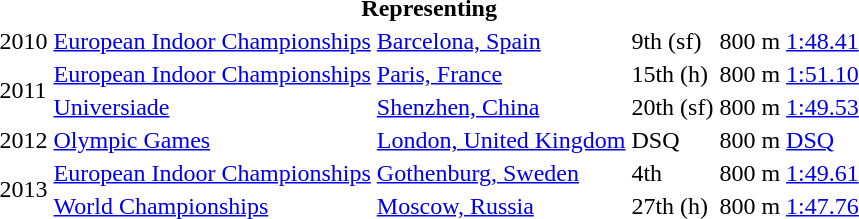<table>
<tr>
<th colspan="6">Representing </th>
</tr>
<tr>
<td>2010</td>
<td><a href='#'>European Indoor Championships</a></td>
<td><a href='#'>Barcelona, Spain</a></td>
<td>9th (sf)</td>
<td>800 m</td>
<td><a href='#'>1:48.41</a></td>
</tr>
<tr>
<td rowspan=2>2011</td>
<td><a href='#'>European Indoor Championships</a></td>
<td><a href='#'>Paris, France</a></td>
<td>15th (h)</td>
<td>800 m</td>
<td><a href='#'>1:51.10</a></td>
</tr>
<tr>
<td><a href='#'>Universiade</a></td>
<td><a href='#'>Shenzhen, China</a></td>
<td>20th (sf)</td>
<td>800 m</td>
<td><a href='#'>1:49.53</a></td>
</tr>
<tr>
<td>2012</td>
<td><a href='#'>Olympic Games</a></td>
<td><a href='#'>London, United Kingdom</a></td>
<td>DSQ</td>
<td>800 m</td>
<td><a href='#'>DSQ</a></td>
</tr>
<tr>
<td rowspan=2>2013</td>
<td><a href='#'>European Indoor Championships</a></td>
<td><a href='#'>Gothenburg, Sweden</a></td>
<td>4th</td>
<td>800 m</td>
<td><a href='#'>1:49.61</a></td>
</tr>
<tr>
<td><a href='#'>World Championships</a></td>
<td><a href='#'>Moscow, Russia</a></td>
<td>27th (h)</td>
<td>800 m</td>
<td><a href='#'>1:47.76</a></td>
</tr>
</table>
